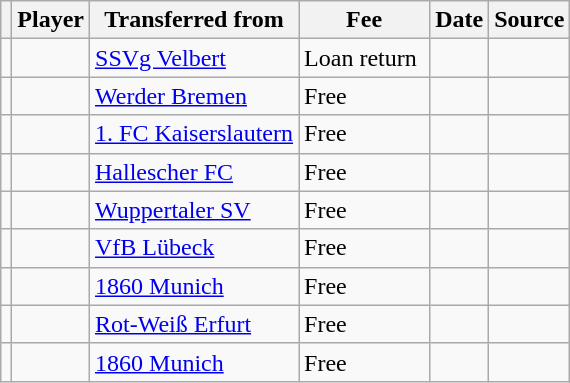<table class="wikitable plainrowheaders sortable">
<tr>
<th></th>
<th scope="col">Player</th>
<th>Transferred from</th>
<th style="width: 80px;">Fee</th>
<th scope="col">Date</th>
<th scope="col">Source</th>
</tr>
<tr>
<td align="center"></td>
<td></td>
<td> <a href='#'>SSVg Velbert</a></td>
<td>Loan return</td>
<td></td>
<td></td>
</tr>
<tr>
<td align="center"></td>
<td></td>
<td> <a href='#'>Werder Bremen</a></td>
<td>Free</td>
<td></td>
<td></td>
</tr>
<tr>
<td align="center"></td>
<td></td>
<td> <a href='#'>1. FC Kaiserslautern</a></td>
<td>Free</td>
<td></td>
<td></td>
</tr>
<tr>
<td align="center"></td>
<td></td>
<td> <a href='#'>Hallescher FC</a></td>
<td>Free</td>
<td></td>
<td></td>
</tr>
<tr>
<td align="center"></td>
<td></td>
<td> <a href='#'>Wuppertaler SV</a></td>
<td>Free</td>
<td></td>
<td></td>
</tr>
<tr>
<td align="center"></td>
<td></td>
<td> <a href='#'>VfB Lübeck</a></td>
<td>Free</td>
<td></td>
<td></td>
</tr>
<tr>
<td align="center"></td>
<td></td>
<td> <a href='#'>1860 Munich</a></td>
<td>Free</td>
<td></td>
<td></td>
</tr>
<tr>
<td align="center"></td>
<td></td>
<td> <a href='#'>Rot-Weiß Erfurt</a></td>
<td>Free</td>
<td></td>
<td></td>
</tr>
<tr>
<td align="center"></td>
<td></td>
<td> <a href='#'>1860 Munich</a></td>
<td>Free</td>
<td></td>
<td></td>
</tr>
</table>
